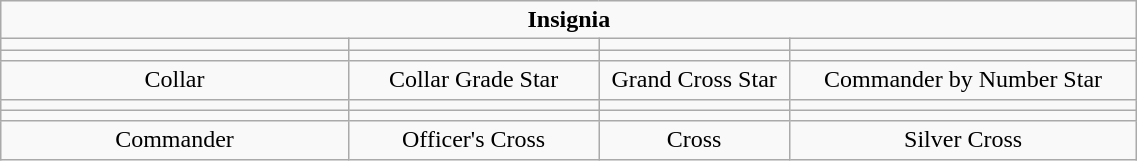<table class="wikitable" align="center" width="60%">
<tr>
<td colspan="7" align="center"><strong>Insignia</strong></td>
</tr>
<tr>
<td width="33,33%" valign="top" align="center"></td>
<td width="33,33%" valign="top" align="center"></td>
<td width="33,33%" valign="top" align="center"></td>
<td width="33,33%" valign="top" align="center"></td>
</tr>
<tr>
<td align="center"></td>
<td align="center"></td>
<td align="center"></td>
<td align="center"></td>
</tr>
<tr>
<td width="33,33%" valign="top" align="center">Collar</td>
<td width="33,33%" valign="top" align="center">Collar Grade Star</td>
<td width="33,33%" valign="top" align="center">Grand Cross Star</td>
<td width="33,33%" valign="top" align="center">Commander by Number Star</td>
</tr>
<tr>
<td width="33,33%" valign="top" align="center"></td>
<td width="33,33%" valign="top" align="center"></td>
<td width="33,33%" valign="top" align="center"></td>
<td width="33,33%" valign="top" align="center"></td>
</tr>
<tr>
<td align="center"></td>
<td align="center"></td>
<td align="center"></td>
<td align="center"></td>
</tr>
<tr>
<td width="33,33%" valign="top" align="center">Commander</td>
<td width="33,33%" valign="top" align="center">Officer's Cross</td>
<td width="33,33%" valign="top" align="center">Cross</td>
<td width="33,33%" valign="top" align="center">Silver Cross</td>
</tr>
</table>
